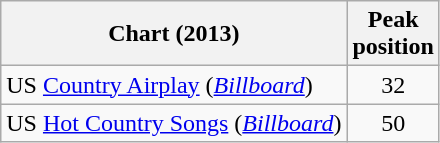<table class="wikitable sortable">
<tr>
<th align="left">Chart (2013)</th>
<th align="center">Peak<br>position</th>
</tr>
<tr>
<td>US <a href='#'>Country Airplay</a> (<em><a href='#'>Billboard</a></em>)</td>
<td align="center">32</td>
</tr>
<tr>
<td>US <a href='#'>Hot Country Songs</a> (<em><a href='#'>Billboard</a></em>)</td>
<td align="center">50</td>
</tr>
</table>
